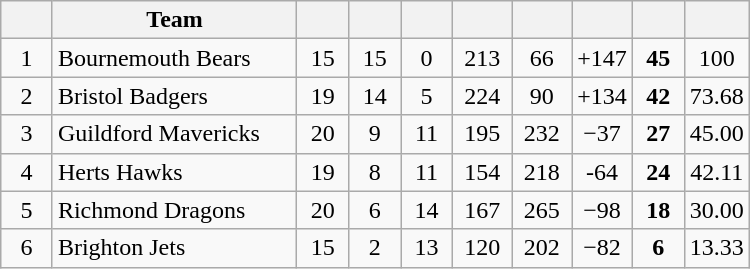<table class="wikitable" width=500 style="text-align:center;">
<tr>
<th width="7%"></th>
<th width="33%">Team</th>
<th width="7%"></th>
<th width="7%"></th>
<th width="7%"></th>
<th width="8%"></th>
<th width="8%"></th>
<th width="8%"></th>
<th width="7%"></th>
<th width="8%"></th>
</tr>
<tr>
<td>1</td>
<td align=left>Bournemouth Bears</td>
<td>15</td>
<td>15</td>
<td>0</td>
<td>213</td>
<td>66</td>
<td>+147</td>
<td><strong>45</strong></td>
<td>100</td>
</tr>
<tr>
<td>2</td>
<td align=left>Bristol Badgers</td>
<td>19</td>
<td>14</td>
<td>5</td>
<td>224</td>
<td>90</td>
<td>+134</td>
<td><strong>42</strong></td>
<td>73.68</td>
</tr>
<tr>
<td>3</td>
<td align=left>Guildford Mavericks</td>
<td>20</td>
<td>9</td>
<td>11</td>
<td>195</td>
<td>232</td>
<td>−37</td>
<td><strong>27</strong></td>
<td>45.00</td>
</tr>
<tr>
<td>4</td>
<td align=left>Herts Hawks</td>
<td>19</td>
<td>8</td>
<td>11</td>
<td>154</td>
<td>218</td>
<td>-64</td>
<td><strong>24</strong></td>
<td>42.11</td>
</tr>
<tr>
<td>5</td>
<td align=left>Richmond Dragons</td>
<td>20</td>
<td>6</td>
<td>14</td>
<td>167</td>
<td>265</td>
<td>−98</td>
<td><strong>18</strong></td>
<td>30.00</td>
</tr>
<tr>
<td>6</td>
<td align=left>Brighton Jets</td>
<td>15</td>
<td>2</td>
<td>13</td>
<td>120</td>
<td>202</td>
<td>−82</td>
<td><strong>6</strong></td>
<td>13.33</td>
</tr>
</table>
